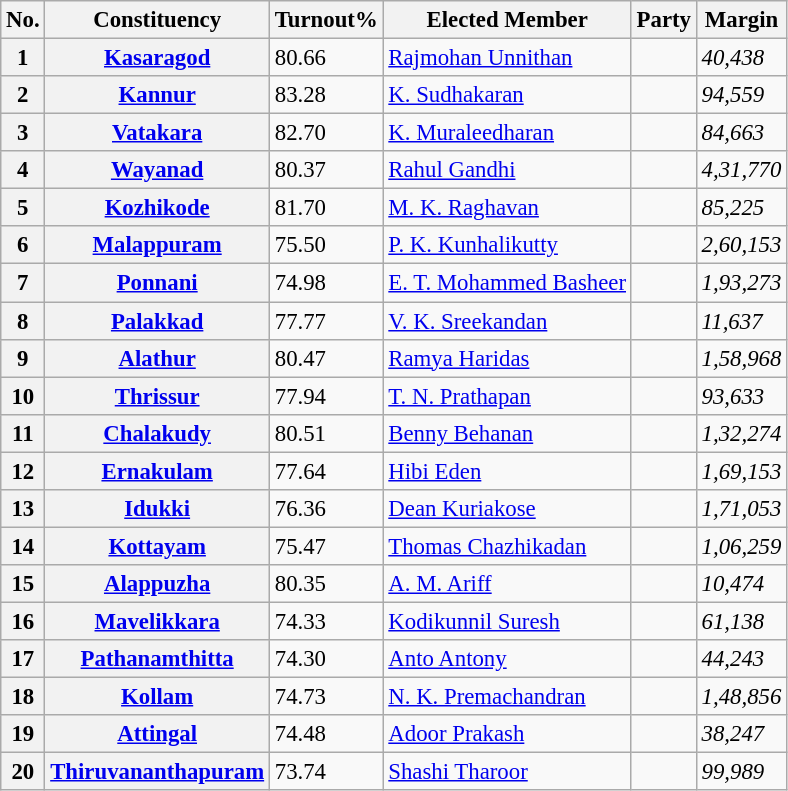<table class="wikitable sortable mw-collapsible" style="font-size:95%;">
<tr>
<th>No.</th>
<th>Constituency</th>
<th>Turnout%</th>
<th>Elected Member</th>
<th>Party</th>
<th>Margin</th>
</tr>
<tr>
<th>1</th>
<th><a href='#'>Kasaragod</a></th>
<td>80.66 </td>
<td><a href='#'>Rajmohan Unnithan</a></td>
<td></td>
<td><em>40,438</em></td>
</tr>
<tr>
<th>2</th>
<th><a href='#'>Kannur</a></th>
<td>83.28 </td>
<td><a href='#'>K. Sudhakaran</a></td>
<td></td>
<td><em>94,559</em></td>
</tr>
<tr>
<th>3</th>
<th><a href='#'>Vatakara</a></th>
<td>82.70 </td>
<td><a href='#'>K. Muraleedharan</a></td>
<td></td>
<td><em>84,663</em></td>
</tr>
<tr>
<th>4</th>
<th><a href='#'>Wayanad</a></th>
<td>80.37 </td>
<td><a href='#'>Rahul Gandhi</a></td>
<td></td>
<td><em>4,31,770</em></td>
</tr>
<tr>
<th>5</th>
<th><a href='#'>Kozhikode</a></th>
<td>81.70 </td>
<td><a href='#'>M. K. Raghavan</a></td>
<td></td>
<td><em>85,225</em></td>
</tr>
<tr>
<th>6</th>
<th><a href='#'>Malappuram</a></th>
<td>75.50 </td>
<td><a href='#'>P. K. Kunhalikutty</a></td>
<td></td>
<td><em>2,60,153</em></td>
</tr>
<tr>
<th>7</th>
<th><a href='#'>Ponnani</a></th>
<td>74.98 </td>
<td><a href='#'>E. T. Mohammed Basheer</a></td>
<td></td>
<td><em>1,93,273</em></td>
</tr>
<tr>
<th>8</th>
<th><a href='#'>Palakkad</a></th>
<td>77.77 </td>
<td><a href='#'>V. K. Sreekandan</a></td>
<td></td>
<td><em>11,637</em></td>
</tr>
<tr>
<th>9</th>
<th><a href='#'>Alathur</a></th>
<td>80.47 </td>
<td><a href='#'>Ramya Haridas</a></td>
<td></td>
<td><em>1,58,968</em></td>
</tr>
<tr>
<th>10</th>
<th><a href='#'>Thrissur</a></th>
<td>77.94 </td>
<td><a href='#'>T. N. Prathapan</a></td>
<td></td>
<td><em>93,633</em></td>
</tr>
<tr>
<th>11</th>
<th><a href='#'>Chalakudy</a></th>
<td>80.51 </td>
<td><a href='#'>Benny Behanan</a></td>
<td></td>
<td><em>1,32,274</em></td>
</tr>
<tr>
<th>12</th>
<th><a href='#'>Ernakulam</a></th>
<td>77.64 </td>
<td><a href='#'>Hibi Eden</a></td>
<td></td>
<td><em>1,69,153</em></td>
</tr>
<tr>
<th>13</th>
<th><a href='#'>Idukki</a></th>
<td>76.36 </td>
<td><a href='#'>Dean Kuriakose</a></td>
<td></td>
<td><em>1,71,053</em></td>
</tr>
<tr>
<th>14</th>
<th><a href='#'>Kottayam</a></th>
<td>75.47 </td>
<td><a href='#'>Thomas Chazhikadan</a></td>
<td></td>
<td><em>1,06,259</em></td>
</tr>
<tr>
<th>15</th>
<th><a href='#'>Alappuzha</a></th>
<td>80.35 </td>
<td><a href='#'>A. M. Ariff</a></td>
<td></td>
<td><em>10,474</em></td>
</tr>
<tr>
<th>16</th>
<th><a href='#'>Mavelikkara</a></th>
<td>74.33 </td>
<td><a href='#'>Kodikunnil Suresh</a></td>
<td></td>
<td><em>61,138</em></td>
</tr>
<tr>
<th>17</th>
<th><a href='#'>Pathanamthitta</a></th>
<td>74.30 </td>
<td><a href='#'>Anto Antony</a></td>
<td></td>
<td><em>44,243</em></td>
</tr>
<tr>
<th>18</th>
<th><a href='#'>Kollam</a></th>
<td>74.73 </td>
<td><a href='#'>N. K. Premachandran</a></td>
<td></td>
<td><em>1,48,856</em></td>
</tr>
<tr>
<th>19</th>
<th><a href='#'>Attingal</a></th>
<td>74.48 </td>
<td><a href='#'>Adoor Prakash</a></td>
<td></td>
<td><em>38,247</em></td>
</tr>
<tr>
<th>20</th>
<th><a href='#'>Thiruvananthapuram</a></th>
<td>73.74 </td>
<td><a href='#'>Shashi Tharoor</a></td>
<td></td>
<td><em>99,989</em></td>
</tr>
</table>
